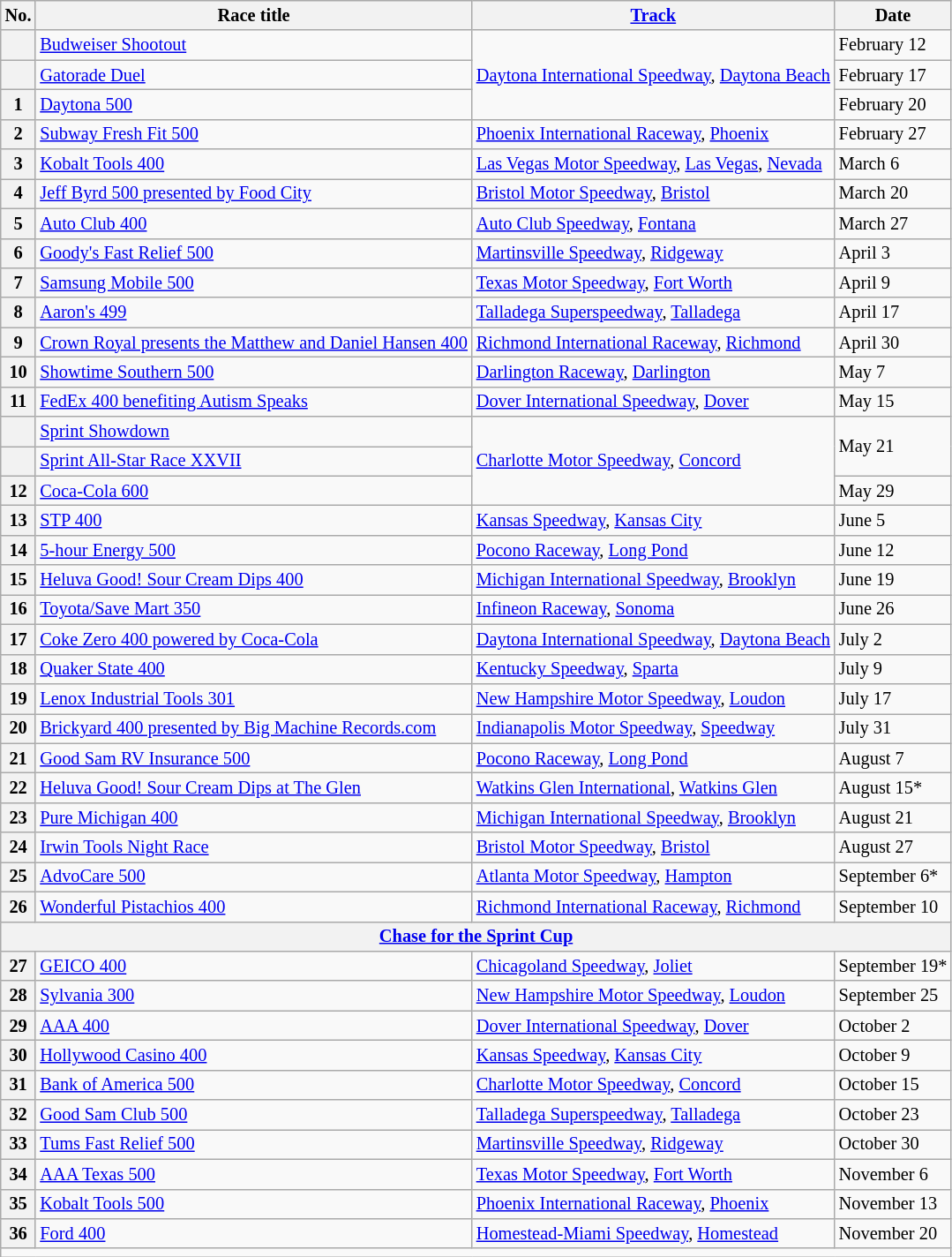<table class="wikitable" style="font-size:85%;">
<tr>
<th>No.</th>
<th>Race title</th>
<th><a href='#'>Track</a></th>
<th>Date</th>
</tr>
<tr>
<th></th>
<td><a href='#'>Budweiser Shootout</a></td>
<td rowspan=3><a href='#'>Daytona International Speedway</a>, <a href='#'>Daytona Beach</a></td>
<td>February 12</td>
</tr>
<tr>
<th></th>
<td><a href='#'>Gatorade Duel</a></td>
<td>February 17</td>
</tr>
<tr>
<th>1</th>
<td><a href='#'>Daytona 500</a></td>
<td>February 20</td>
</tr>
<tr>
<th>2</th>
<td><a href='#'>Subway Fresh Fit 500</a></td>
<td><a href='#'>Phoenix International Raceway</a>, <a href='#'>Phoenix</a></td>
<td>February 27</td>
</tr>
<tr>
<th>3</th>
<td><a href='#'>Kobalt Tools 400</a></td>
<td><a href='#'>Las Vegas Motor Speedway</a>, <a href='#'>Las Vegas</a>, <a href='#'>Nevada</a></td>
<td>March 6</td>
</tr>
<tr>
<th>4</th>
<td><a href='#'>Jeff Byrd 500 presented by Food City</a></td>
<td><a href='#'>Bristol Motor Speedway</a>, <a href='#'>Bristol</a></td>
<td>March 20</td>
</tr>
<tr>
<th>5</th>
<td><a href='#'>Auto Club 400</a></td>
<td><a href='#'>Auto Club Speedway</a>, <a href='#'>Fontana</a></td>
<td>March 27</td>
</tr>
<tr>
<th>6</th>
<td><a href='#'>Goody's Fast Relief 500</a></td>
<td><a href='#'>Martinsville Speedway</a>, <a href='#'>Ridgeway</a></td>
<td>April 3</td>
</tr>
<tr>
<th>7</th>
<td><a href='#'>Samsung Mobile 500</a></td>
<td><a href='#'>Texas Motor Speedway</a>, <a href='#'>Fort Worth</a></td>
<td>April 9</td>
</tr>
<tr>
<th>8</th>
<td><a href='#'>Aaron's 499</a></td>
<td><a href='#'>Talladega Superspeedway</a>, <a href='#'>Talladega</a></td>
<td>April 17</td>
</tr>
<tr>
<th>9</th>
<td><a href='#'>Crown Royal presents the Matthew and Daniel Hansen 400</a></td>
<td><a href='#'>Richmond International Raceway</a>, <a href='#'>Richmond</a></td>
<td>April 30</td>
</tr>
<tr>
<th>10</th>
<td><a href='#'>Showtime Southern 500</a></td>
<td><a href='#'>Darlington Raceway</a>, <a href='#'>Darlington</a></td>
<td>May 7</td>
</tr>
<tr>
<th>11</th>
<td><a href='#'>FedEx 400 benefiting Autism Speaks</a></td>
<td><a href='#'>Dover International Speedway</a>, <a href='#'>Dover</a></td>
<td>May 15</td>
</tr>
<tr>
<th></th>
<td><a href='#'>Sprint Showdown</a></td>
<td rowspan=3><a href='#'>Charlotte Motor Speedway</a>, <a href='#'>Concord</a></td>
<td rowspan=2>May 21</td>
</tr>
<tr>
<th></th>
<td><a href='#'>Sprint All-Star Race XXVII</a></td>
</tr>
<tr>
<th>12</th>
<td><a href='#'>Coca-Cola 600</a></td>
<td>May 29</td>
</tr>
<tr>
<th>13</th>
<td><a href='#'>STP 400</a></td>
<td><a href='#'>Kansas Speedway</a>, <a href='#'>Kansas City</a></td>
<td>June 5</td>
</tr>
<tr>
<th>14</th>
<td><a href='#'>5-hour Energy 500</a></td>
<td><a href='#'>Pocono Raceway</a>, <a href='#'>Long Pond</a></td>
<td>June 12</td>
</tr>
<tr>
<th>15</th>
<td><a href='#'>Heluva Good! Sour Cream Dips 400</a></td>
<td><a href='#'>Michigan International Speedway</a>, <a href='#'>Brooklyn</a></td>
<td>June 19</td>
</tr>
<tr>
<th>16</th>
<td><a href='#'>Toyota/Save Mart 350</a></td>
<td><a href='#'>Infineon Raceway</a>, <a href='#'>Sonoma</a></td>
<td>June 26</td>
</tr>
<tr>
<th>17</th>
<td><a href='#'>Coke Zero 400 powered by Coca-Cola</a></td>
<td><a href='#'>Daytona International Speedway</a>, <a href='#'>Daytona Beach</a></td>
<td>July 2</td>
</tr>
<tr>
<th>18</th>
<td><a href='#'>Quaker State 400</a></td>
<td><a href='#'>Kentucky Speedway</a>, <a href='#'>Sparta</a></td>
<td>July 9</td>
</tr>
<tr>
<th>19</th>
<td><a href='#'>Lenox Industrial Tools 301</a></td>
<td><a href='#'>New Hampshire Motor Speedway</a>, <a href='#'>Loudon</a></td>
<td>July 17</td>
</tr>
<tr>
<th>20</th>
<td><a href='#'>Brickyard 400 presented by Big Machine Records.com</a></td>
<td><a href='#'>Indianapolis Motor Speedway</a>, <a href='#'>Speedway</a></td>
<td>July 31</td>
</tr>
<tr>
<th>21</th>
<td><a href='#'>Good Sam RV Insurance 500</a></td>
<td><a href='#'>Pocono Raceway</a>, <a href='#'>Long Pond</a></td>
<td>August 7</td>
</tr>
<tr>
<th>22</th>
<td><a href='#'>Heluva Good! Sour Cream Dips at The Glen</a></td>
<td><a href='#'>Watkins Glen International</a>, <a href='#'>Watkins Glen</a></td>
<td>August 15*</td>
</tr>
<tr>
<th>23</th>
<td><a href='#'>Pure Michigan 400</a></td>
<td><a href='#'>Michigan International Speedway</a>, <a href='#'>Brooklyn</a></td>
<td>August 21</td>
</tr>
<tr>
<th>24</th>
<td><a href='#'>Irwin Tools Night Race</a></td>
<td><a href='#'>Bristol Motor Speedway</a>, <a href='#'>Bristol</a></td>
<td>August 27</td>
</tr>
<tr>
<th>25</th>
<td><a href='#'>AdvoCare 500</a></td>
<td><a href='#'>Atlanta Motor Speedway</a>, <a href='#'>Hampton</a></td>
<td>September 6*</td>
</tr>
<tr>
<th>26</th>
<td><a href='#'>Wonderful Pistachios 400</a></td>
<td><a href='#'>Richmond International Raceway</a>, <a href='#'>Richmond</a></td>
<td>September 10</td>
</tr>
<tr>
<th colspan="4"><a href='#'>Chase for the Sprint Cup</a></th>
</tr>
<tr>
<th>27</th>
<td><a href='#'>GEICO 400</a></td>
<td><a href='#'>Chicagoland Speedway</a>, <a href='#'>Joliet</a></td>
<td>September 19*</td>
</tr>
<tr>
<th>28</th>
<td><a href='#'>Sylvania 300</a></td>
<td><a href='#'>New Hampshire Motor Speedway</a>, <a href='#'>Loudon</a></td>
<td>September 25</td>
</tr>
<tr>
<th>29</th>
<td><a href='#'>AAA 400</a></td>
<td><a href='#'>Dover International Speedway</a>, <a href='#'>Dover</a></td>
<td>October 2</td>
</tr>
<tr>
<th>30</th>
<td><a href='#'>Hollywood Casino 400</a></td>
<td><a href='#'>Kansas Speedway</a>, <a href='#'>Kansas City</a></td>
<td>October 9</td>
</tr>
<tr>
<th>31</th>
<td><a href='#'>Bank of America 500</a></td>
<td><a href='#'>Charlotte Motor Speedway</a>, <a href='#'>Concord</a></td>
<td>October 15</td>
</tr>
<tr>
<th>32</th>
<td><a href='#'>Good Sam Club 500</a></td>
<td><a href='#'>Talladega Superspeedway</a>, <a href='#'>Talladega</a></td>
<td>October 23</td>
</tr>
<tr>
<th>33</th>
<td><a href='#'>Tums Fast Relief 500</a></td>
<td><a href='#'>Martinsville Speedway</a>, <a href='#'>Ridgeway</a></td>
<td>October 30</td>
</tr>
<tr>
<th>34</th>
<td><a href='#'>AAA Texas 500</a></td>
<td><a href='#'>Texas Motor Speedway</a>, <a href='#'>Fort Worth</a></td>
<td>November 6</td>
</tr>
<tr>
<th>35</th>
<td><a href='#'>Kobalt Tools 500</a></td>
<td><a href='#'>Phoenix International Raceway</a>, <a href='#'>Phoenix</a></td>
<td>November 13</td>
</tr>
<tr>
<th>36</th>
<td><a href='#'>Ford 400</a></td>
<td><a href='#'>Homestead-Miami Speedway</a>, <a href='#'>Homestead</a></td>
<td>November 20</td>
</tr>
<tr>
<td colspan="8"></td>
</tr>
</table>
